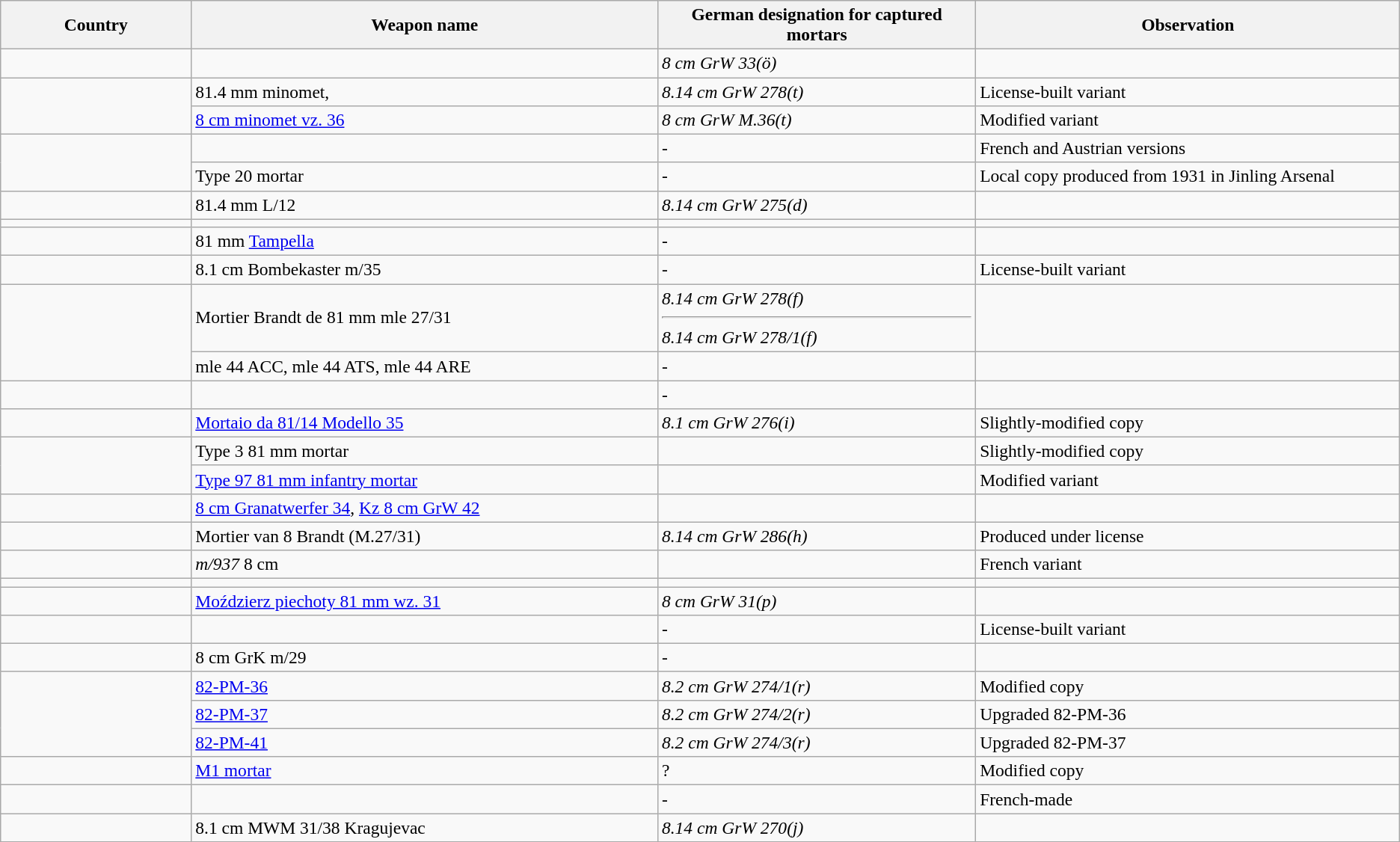<table class="wikitable sortable" style="font-size:98%;">
<tr>
<th width=9%>Country</th>
<th width=22%>Weapon name</th>
<th width=15%>German designation for captured mortars</th>
<th width=20%>Observation</th>
</tr>
<tr>
<td></td>
<td></td>
<td><em>8 cm GrW 33(ö)</em></td>
</tr>
<tr>
<td rowspan="2"></td>
<td>81.4 mm minomet,</td>
<td><em>8.14 cm GrW 278(t)</em></td>
<td>License-built variant</td>
</tr>
<tr>
<td><a href='#'>8 cm minomet vz. 36</a></td>
<td><em>8 cm GrW M.36(t)</em></td>
<td>Modified variant</td>
</tr>
<tr>
<td rowspan="2"></td>
<td></td>
<td>-</td>
<td>French and Austrian versions</td>
</tr>
<tr>
<td>Type 20 mortar</td>
<td>-</td>
<td>Local copy produced from 1931 in Jinling Arsenal</td>
</tr>
<tr>
<td></td>
<td>81.4 mm L/12</td>
<td><em>8.14 cm GrW 275(d)</em></td>
<td></td>
</tr>
<tr>
<td></td>
<td></td>
<td></td>
<td></td>
</tr>
<tr>
<td></td>
<td>81 mm <a href='#'>Tampella</a></td>
<td>-</td>
<td></td>
</tr>
<tr>
<td></td>
<td>8.1 cm Bombekaster m/35</td>
<td>-</td>
<td>License-built variant</td>
</tr>
<tr>
<td rowspan="2"></td>
<td>Mortier Brandt de 81 mm mle 27/31</td>
<td><em>8.14 cm GrW 278(f)</em><hr><em>8.14 cm GrW 278/1(f)</em></td>
<td></td>
</tr>
<tr>
<td>mle 44 ACC, mle 44 ATS, mle 44 ARE</td>
<td>-</td>
<td></td>
</tr>
<tr>
<td></td>
<td></td>
<td>-</td>
<td></td>
</tr>
<tr>
<td></td>
<td><a href='#'>Mortaio da 81/14 Modello 35</a></td>
<td><em>8.1 cm GrW 276(i)</em></td>
<td>Slightly-modified copy</td>
</tr>
<tr>
<td rowspan="2"></td>
<td>Type 3 81 mm mortar</td>
<td></td>
<td>Slightly-modified copy</td>
</tr>
<tr>
<td><a href='#'>Type 97 81 mm infantry mortar</a></td>
<td></td>
<td>Modified variant</td>
</tr>
<tr>
<td></td>
<td><a href='#'>8 cm Granatwerfer 34</a>, <a href='#'>Kz 8 cm GrW 42</a></td>
<td></td>
<td></td>
</tr>
<tr>
<td></td>
<td>Mortier van 8 Brandt (M.27/31)</td>
<td><em>8.14 cm GrW 286(h)</em></td>
<td>Produced under license</td>
</tr>
<tr>
<td></td>
<td><em>m/937</em> 8 cm</td>
<td></td>
<td>French variant</td>
</tr>
<tr>
<td></td>
<td></td>
<td></td>
</tr>
<tr>
<td></td>
<td><a href='#'>Moździerz piechoty 81 mm wz. 31</a></td>
<td><em>8 cm GrW 31(p)</em></td>
<td></td>
</tr>
<tr>
<td></td>
<td></td>
<td>-</td>
<td>License-built variant</td>
</tr>
<tr>
<td></td>
<td>8 cm GrK m/29</td>
<td>-</td>
<td></td>
</tr>
<tr>
<td rowspan="3"></td>
<td><a href='#'>82-PM-36</a></td>
<td><em>8.2 cm GrW 274/1(r)</em></td>
<td>Modified copy</td>
</tr>
<tr>
<td><a href='#'>82-PM-37</a></td>
<td><em>8.2 cm GrW 274/2(r)</em></td>
<td>Upgraded 82-PM-36</td>
</tr>
<tr>
<td><a href='#'>82-PM-41</a></td>
<td><em>8.2 cm GrW 274/3(r)</em></td>
<td>Upgraded 82-PM-37</td>
</tr>
<tr>
<td></td>
<td><a href='#'>M1 mortar</a></td>
<td>?</td>
<td>Modified copy</td>
</tr>
<tr>
<td></td>
<td></td>
<td>-</td>
<td>French-made</td>
</tr>
<tr>
<td></td>
<td>8.1 cm MWM 31/38 Kragujevac</td>
<td><em>8.14 cm GrW 270(j)</em></td>
<td></td>
</tr>
<tr>
</tr>
</table>
